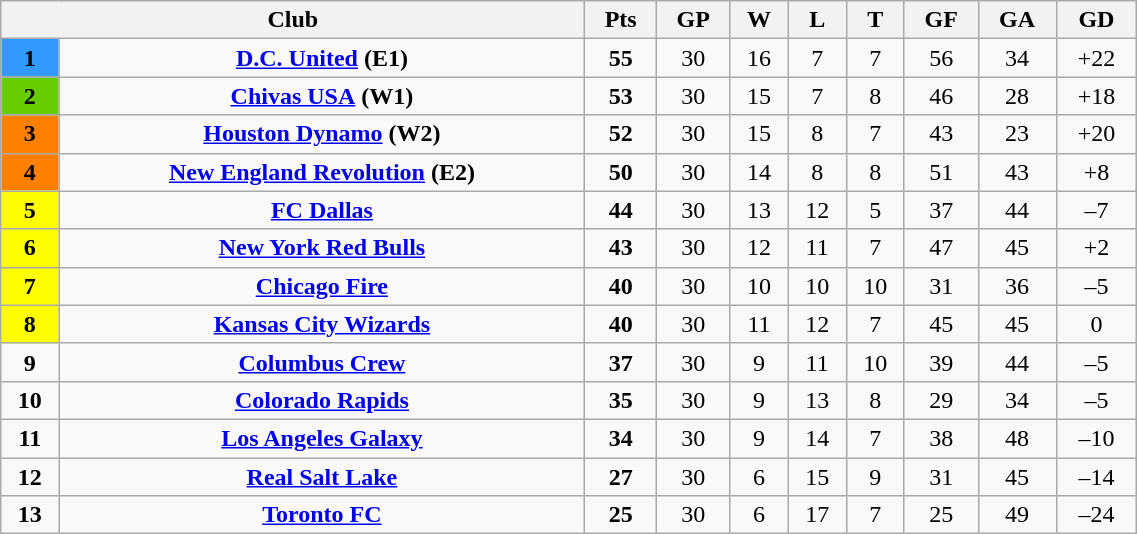<table class="wikitable" width=60% style="text-align:center">
<tr>
<th colspan="2">Club</th>
<th>Pts</th>
<th>GP</th>
<th>W</th>
<th>L</th>
<th>T</th>
<th>GF</th>
<th>GA</th>
<th>GD</th>
</tr>
<tr>
<td bgcolor=#3399FF><strong>1</strong></td>
<td><strong><a href='#'>D.C. United</a> (E1)</strong></td>
<td><strong>55</strong></td>
<td>30</td>
<td>16</td>
<td>7</td>
<td>7</td>
<td>56</td>
<td>34</td>
<td>+22</td>
</tr>
<tr>
<td bgcolor=#66CC00><strong>2</strong></td>
<td><strong><a href='#'>Chivas USA</a></strong> <strong>(W1)</strong></td>
<td><strong>53</strong></td>
<td>30</td>
<td>15</td>
<td>7</td>
<td>8</td>
<td>46</td>
<td>28</td>
<td>+18</td>
</tr>
<tr>
<td bgcolor=#FF7F00><strong>3</strong></td>
<td><strong><a href='#'>Houston Dynamo</a></strong> <strong>(W2)</strong></td>
<td><strong>52</strong></td>
<td>30</td>
<td>15</td>
<td>8</td>
<td>7</td>
<td>43</td>
<td>23</td>
<td>+20</td>
</tr>
<tr>
<td bgcolor=#FF7F00><strong>4</strong></td>
<td><strong><a href='#'>New England Revolution</a></strong> <strong>(E2)</strong></td>
<td><strong>50</strong></td>
<td>30</td>
<td>14</td>
<td>8</td>
<td>8</td>
<td>51</td>
<td>43</td>
<td>+8</td>
</tr>
<tr>
<td bgcolor=#FFFF00><strong>5</strong></td>
<td><strong><a href='#'>FC Dallas</a></strong></td>
<td><strong>44</strong></td>
<td>30</td>
<td>13</td>
<td>12</td>
<td>5</td>
<td>37</td>
<td>44</td>
<td>–7</td>
</tr>
<tr>
<td bgcolor=#FFFF00><strong>6</strong></td>
<td><strong><a href='#'>New York Red Bulls</a></strong></td>
<td><strong>43</strong></td>
<td>30</td>
<td>12</td>
<td>11</td>
<td>7</td>
<td>47</td>
<td>45</td>
<td>+2</td>
</tr>
<tr>
<td bgcolor=#FFFF00><strong>7</strong></td>
<td><strong><a href='#'>Chicago Fire</a></strong></td>
<td><strong>40</strong></td>
<td>30</td>
<td>10</td>
<td>10</td>
<td>10</td>
<td>31</td>
<td>36</td>
<td>–5</td>
</tr>
<tr>
<td bgcolor=#FFFF00><strong>8</strong></td>
<td><strong><a href='#'>Kansas City Wizards</a></strong></td>
<td><strong>40</strong></td>
<td>30</td>
<td>11</td>
<td>12</td>
<td>7</td>
<td>45</td>
<td>45</td>
<td>0</td>
</tr>
<tr>
<td><strong>9</strong></td>
<td><strong><a href='#'>Columbus Crew</a></strong></td>
<td><strong>37</strong></td>
<td>30</td>
<td>9</td>
<td>11</td>
<td>10</td>
<td>39</td>
<td>44</td>
<td>–5</td>
</tr>
<tr>
<td><strong>10</strong></td>
<td><strong><a href='#'>Colorado Rapids</a></strong></td>
<td><strong>35</strong></td>
<td>30</td>
<td>9</td>
<td>13</td>
<td>8</td>
<td>29</td>
<td>34</td>
<td>–5</td>
</tr>
<tr>
<td><strong>11</strong></td>
<td><strong><a href='#'>Los Angeles Galaxy</a></strong></td>
<td><strong>34</strong></td>
<td>30</td>
<td>9</td>
<td>14</td>
<td>7</td>
<td>38</td>
<td>48</td>
<td>–10</td>
</tr>
<tr>
<td><strong>12</strong></td>
<td><strong><a href='#'>Real Salt Lake</a></strong></td>
<td><strong>27</strong></td>
<td>30</td>
<td>6</td>
<td>15</td>
<td>9</td>
<td>31</td>
<td>45</td>
<td>–14</td>
</tr>
<tr>
<td><strong>13</strong></td>
<td><strong><a href='#'>Toronto FC</a></strong></td>
<td><strong>25</strong></td>
<td>30</td>
<td>6</td>
<td>17</td>
<td>7</td>
<td>25</td>
<td>49</td>
<td>–24</td>
</tr>
</table>
